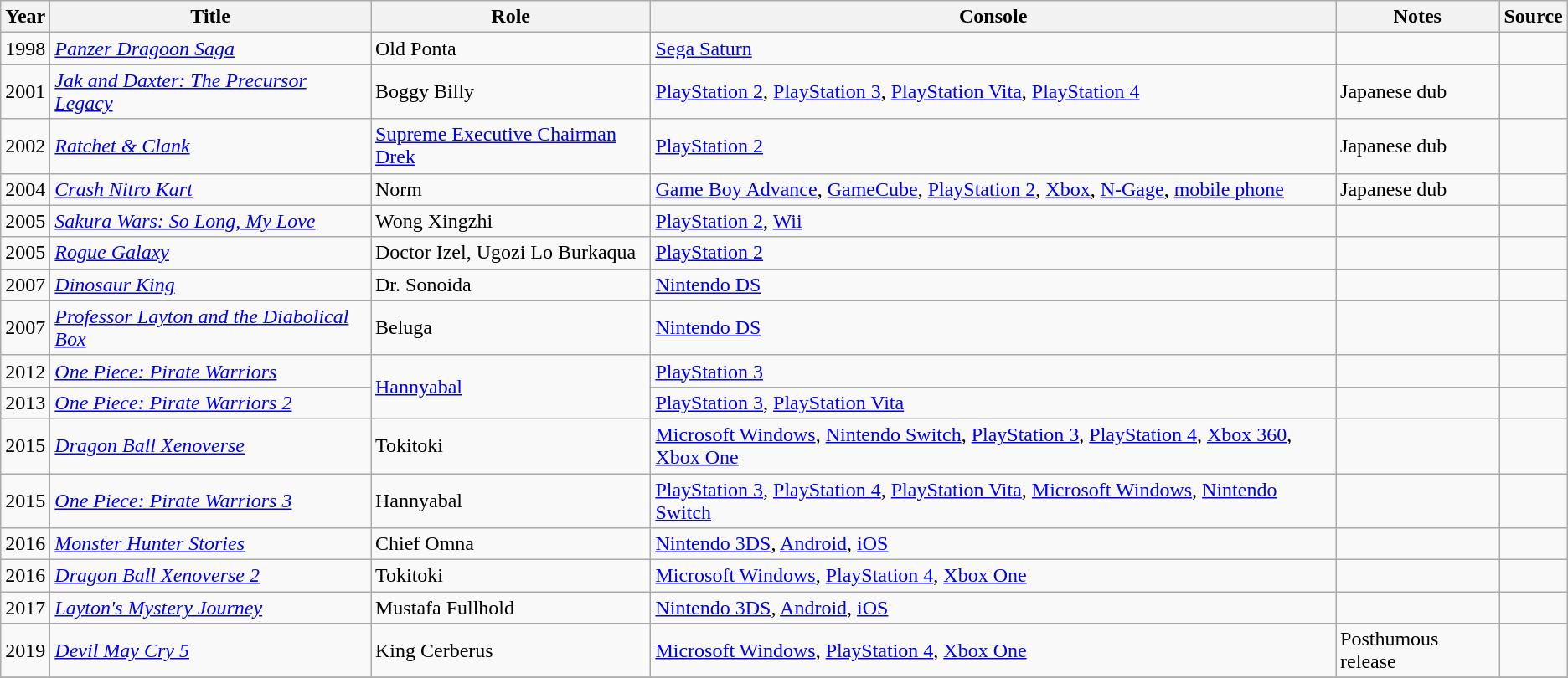<table class="wikitable sortable">
<tr>
<th>Year</th>
<th>Title</th>
<th>Role</th>
<th>Console</th>
<th>Notes</th>
<th>Source</th>
</tr>
<tr>
<td>1998</td>
<td><em><a href='#'>Panzer Dragoon Saga</a></em></td>
<td>Old Ponta</td>
<td><a href='#'>Sega Saturn</a></td>
<td></td>
<td></td>
</tr>
<tr>
<td>2001</td>
<td><em><a href='#'>Jak and Daxter: The Precursor Legacy</a></em></td>
<td>Boggy Billy</td>
<td><a href='#'>PlayStation 2</a>, <a href='#'>PlayStation 3</a>, <a href='#'>PlayStation Vita</a>, <a href='#'>PlayStation 4</a></td>
<td>Japanese dub</td>
<td></td>
</tr>
<tr>
<td>2002</td>
<td><em><a href='#'>Ratchet & Clank</a></em></td>
<td><a href='#'>Supreme Executive Chairman Drek</a></td>
<td><a href='#'>PlayStation 2</a></td>
<td>Japanese dub</td>
<td></td>
</tr>
<tr>
<td>2004</td>
<td><em><a href='#'>Crash Nitro Kart</a></em></td>
<td>Norm</td>
<td><a href='#'>Game Boy Advance</a>, <a href='#'>GameCube</a>, <a href='#'>PlayStation 2</a>, <a href='#'>Xbox</a>, <a href='#'>N-Gage</a>, <a href='#'>mobile phone</a></td>
<td>Japanese dub</td>
<td></td>
</tr>
<tr>
<td>2005</td>
<td><em><a href='#'>Sakura Wars: So Long, My Love</a></em></td>
<td>Wong Xingzhi</td>
<td><a href='#'>PlayStation 2</a>, <a href='#'>Wii</a></td>
<td></td>
<td></td>
</tr>
<tr>
<td>2005</td>
<td><em><a href='#'>Rogue Galaxy</a></em></td>
<td>Doctor Izel, Ugozi Lo Burkaqua</td>
<td><a href='#'>PlayStation 2</a></td>
<td></td>
<td></td>
</tr>
<tr>
<td>2007</td>
<td><em><a href='#'>Dinosaur King</a></em></td>
<td>Dr. Sonoida</td>
<td><a href='#'>Nintendo DS</a></td>
<td></td>
<td></td>
</tr>
<tr>
<td>2007</td>
<td><em><a href='#'>Professor Layton and the Diabolical Box</a></em></td>
<td>Beluga</td>
<td><a href='#'>Nintendo DS</a></td>
<td></td>
<td></td>
</tr>
<tr>
<td>2012</td>
<td><em><a href='#'>One Piece: Pirate Warriors</a></em></td>
<td rowspan=2><a href='#'>Hannyabal</a></td>
<td><a href='#'>PlayStation 3</a></td>
<td></td>
<td></td>
</tr>
<tr>
<td>2013</td>
<td><em><a href='#'>One Piece: Pirate Warriors 2</a></em></td>
<td><a href='#'>PlayStation 3</a>, <a href='#'>PlayStation Vita</a></td>
<td></td>
<td></td>
</tr>
<tr>
<td>2015</td>
<td><em><a href='#'>Dragon Ball Xenoverse</a></em></td>
<td>Tokitoki</td>
<td><a href='#'>Microsoft Windows</a>, <a href='#'>Nintendo Switch</a>, <a href='#'>PlayStation 3</a>, <a href='#'>PlayStation 4</a>, <a href='#'>Xbox 360</a>, <a href='#'>Xbox One</a></td>
<td></td>
<td></td>
</tr>
<tr>
<td>2015</td>
<td><em><a href='#'>One Piece: Pirate Warriors 3</a></em></td>
<td>Hannyabal</td>
<td><a href='#'>PlayStation 3</a>, <a href='#'>PlayStation 4</a>, <a href='#'>PlayStation Vita</a>, <a href='#'>Microsoft Windows</a>, <a href='#'>Nintendo Switch</a></td>
<td></td>
<td></td>
</tr>
<tr>
<td>2016</td>
<td><em><a href='#'>Monster Hunter Stories</a></em></td>
<td>Chief Omna</td>
<td><a href='#'>Nintendo 3DS</a>, <a href='#'>Android</a>, <a href='#'>iOS</a></td>
<td></td>
<td></td>
</tr>
<tr>
<td>2016</td>
<td><em><a href='#'>Dragon Ball Xenoverse 2</a></em></td>
<td>Tokitoki</td>
<td><a href='#'>Microsoft Windows</a>, <a href='#'>PlayStation 4</a>, <a href='#'>Xbox One</a></td>
<td></td>
<td></td>
</tr>
<tr>
<td>2017</td>
<td><em><a href='#'>Layton's Mystery Journey</a></em></td>
<td>Mustafa Fullhold</td>
<td><a href='#'>Nintendo 3DS</a>, <a href='#'>Android</a>, <a href='#'>iOS</a></td>
<td></td>
<td></td>
</tr>
<tr>
<td>2019</td>
<td><em><a href='#'>Devil May Cry 5</a></em></td>
<td>King Cerberus</td>
<td><a href='#'>Microsoft Windows</a>, <a href='#'>PlayStation 4</a>, <a href='#'>Xbox One</a></td>
<td>Posthumous release</td>
<td></td>
</tr>
<tr>
</tr>
</table>
